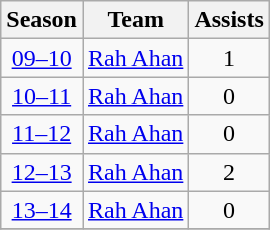<table class="wikitable" style="text-align: center;">
<tr>
<th>Season</th>
<th>Team</th>
<th>Assists</th>
</tr>
<tr>
<td><a href='#'>09–10</a></td>
<td align="left"><a href='#'>Rah Ahan</a></td>
<td>1</td>
</tr>
<tr>
<td><a href='#'>10–11</a></td>
<td align="left"><a href='#'>Rah Ahan</a></td>
<td>0</td>
</tr>
<tr>
<td><a href='#'>11–12</a></td>
<td align="left"><a href='#'>Rah Ahan</a></td>
<td>0</td>
</tr>
<tr>
<td><a href='#'>12–13</a></td>
<td align="left"><a href='#'>Rah Ahan</a></td>
<td>2</td>
</tr>
<tr>
<td><a href='#'>13–14</a></td>
<td align="left"><a href='#'>Rah Ahan</a></td>
<td>0</td>
</tr>
<tr>
</tr>
</table>
